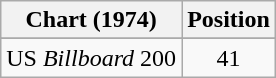<table class="wikitable">
<tr>
<th align="left">Chart (1974)</th>
<th align="left">Position</th>
</tr>
<tr>
</tr>
<tr>
<td align="left">US <em>Billboard</em> 200</td>
<td align="center">41</td>
</tr>
</table>
